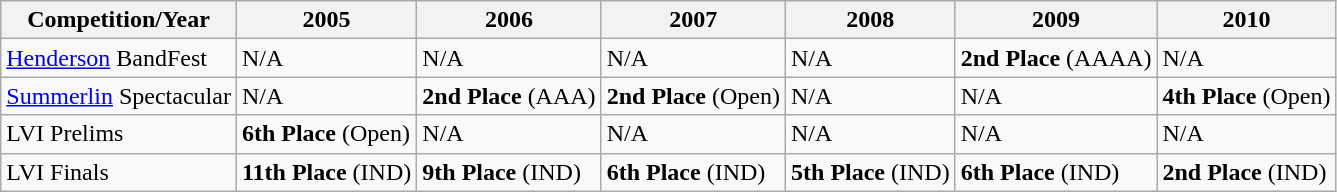<table class="wikitable sortable">
<tr>
<th><strong>Competition/Year</strong></th>
<th><strong>2005</strong></th>
<th><strong>2006</strong></th>
<th><strong>2007</strong></th>
<th><strong>2008</strong></th>
<th><strong>2009</strong></th>
<th><strong>2010</strong></th>
</tr>
<tr>
<td><a href='#'>Henderson</a> BandFest</td>
<td><div>N/A</div></td>
<td><div>N/A</div></td>
<td><div>N/A</div></td>
<td><div>N/A</div></td>
<td><strong>2nd Place</strong> (AAAA)</td>
<td><div>N/A</div></td>
</tr>
<tr>
<td><a href='#'>Summerlin</a> Spectacular</td>
<td><div>N/A</div></td>
<td><strong>2nd Place</strong> (AAA)</td>
<td><strong>2nd Place</strong> (Open)</td>
<td><div>N/A</div></td>
<td><div>N/A</div></td>
<td><strong>4th Place</strong> (Open)</td>
</tr>
<tr>
<td>LVI Prelims</td>
<td><strong>6th Place</strong> (Open)</td>
<td><div>N/A</div></td>
<td><div>N/A</div></td>
<td><div>N/A</div></td>
<td><div>N/A</div></td>
<td><div>N/A</div></td>
</tr>
<tr>
<td>LVI Finals</td>
<td><strong>11th Place</strong> (IND)</td>
<td><strong>9th Place</strong> (IND)</td>
<td><strong>6th Place</strong> (IND)</td>
<td><strong>5th Place</strong> (IND)</td>
<td><strong>6th Place</strong> (IND)</td>
<td><strong>2nd Place</strong> (IND)</td>
</tr>
</table>
